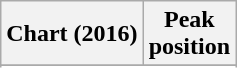<table class="wikitable plainrowheaders">
<tr>
<th scope="col">Chart (2016)</th>
<th scope="col">Peak<br> position</th>
</tr>
<tr>
</tr>
<tr>
</tr>
</table>
